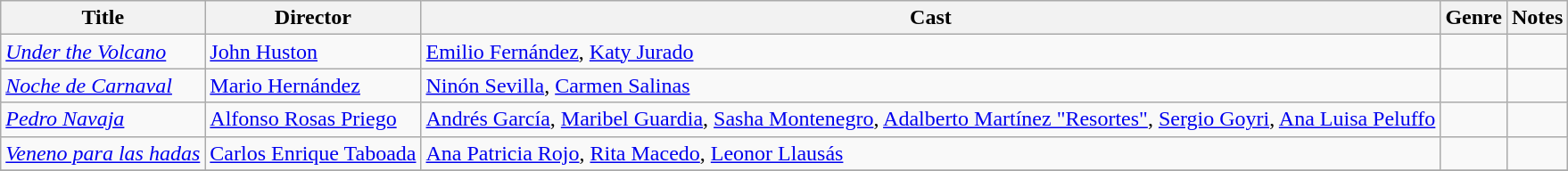<table class="wikitable">
<tr>
<th>Title</th>
<th>Director</th>
<th>Cast</th>
<th>Genre</th>
<th>Notes</th>
</tr>
<tr>
<td><em><a href='#'>Under the Volcano</a></em></td>
<td><a href='#'>John Huston</a></td>
<td><a href='#'>Emilio Fernández</a>, <a href='#'>Katy Jurado</a></td>
<td></td>
<td></td>
</tr>
<tr>
<td><em><a href='#'>Noche de Carnaval</a></em></td>
<td><a href='#'>Mario Hernández</a></td>
<td><a href='#'>Ninón Sevilla</a>, <a href='#'>Carmen Salinas</a></td>
<td></td>
<td></td>
</tr>
<tr>
<td><em><a href='#'>Pedro Navaja</a></em></td>
<td><a href='#'>Alfonso Rosas Priego</a></td>
<td><a href='#'>Andrés García</a>, <a href='#'>Maribel Guardia</a>, <a href='#'>Sasha Montenegro</a>, <a href='#'>Adalberto Martínez "Resortes"</a>, <a href='#'>Sergio Goyri</a>, <a href='#'>Ana Luisa Peluffo</a></td>
<td></td>
<td></td>
</tr>
<tr>
<td><em><a href='#'>Veneno para las hadas</a></em></td>
<td><a href='#'>Carlos Enrique Taboada</a></td>
<td><a href='#'>Ana Patricia Rojo</a>, <a href='#'>Rita Macedo</a>, <a href='#'>Leonor Llausás</a></td>
<td></td>
<td></td>
</tr>
<tr>
</tr>
</table>
